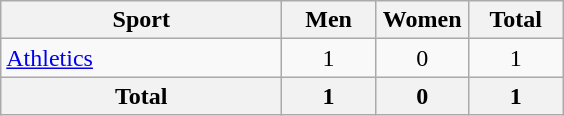<table class="wikitable sortable" style="text-align:center;">
<tr>
<th width=180>Sport</th>
<th width=55>Men</th>
<th width=55>Women</th>
<th width=55>Total</th>
</tr>
<tr>
<td align=left><a href='#'>Athletics</a></td>
<td>1</td>
<td>0</td>
<td>1</td>
</tr>
<tr>
<th>Total</th>
<th>1</th>
<th>0</th>
<th>1</th>
</tr>
</table>
